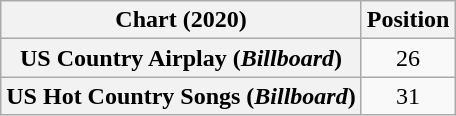<table class="wikitable sortable plainrowheaders" style="text-align:center">
<tr>
<th scope="col">Chart (2020)</th>
<th scope="col">Position</th>
</tr>
<tr>
<th scope="row">US Country Airplay (<em>Billboard</em>)</th>
<td>26</td>
</tr>
<tr>
<th scope="row">US Hot Country Songs (<em>Billboard</em>)</th>
<td>31</td>
</tr>
</table>
